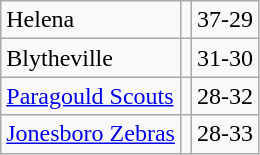<table class="wikitable">
<tr>
<td>Helena</td>
<td></td>
<td>37-29</td>
</tr>
<tr>
<td>Blytheville</td>
<td></td>
<td>31-30</td>
</tr>
<tr>
<td><a href='#'>Paragould Scouts</a></td>
<td></td>
<td>28-32</td>
</tr>
<tr>
<td><a href='#'>Jonesboro Zebras</a></td>
<td></td>
<td>28-33</td>
</tr>
</table>
